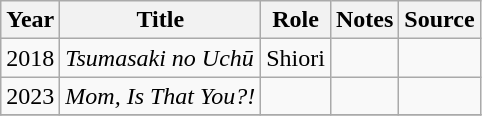<table class="wikitable sortable plainrowheaders">
<tr>
<th>Year</th>
<th>Title</th>
<th>Role</th>
<th class="unsortable">Notes</th>
<th class="unsortable">Source</th>
</tr>
<tr>
<td>2018</td>
<td><em>Tsumasaki no Uchū</em></td>
<td>Shiori</td>
<td></td>
<td></td>
</tr>
<tr>
<td>2023</td>
<td><em>Mom, Is That You?!</em></td>
<td></td>
<td></td>
<td></td>
</tr>
<tr>
</tr>
</table>
